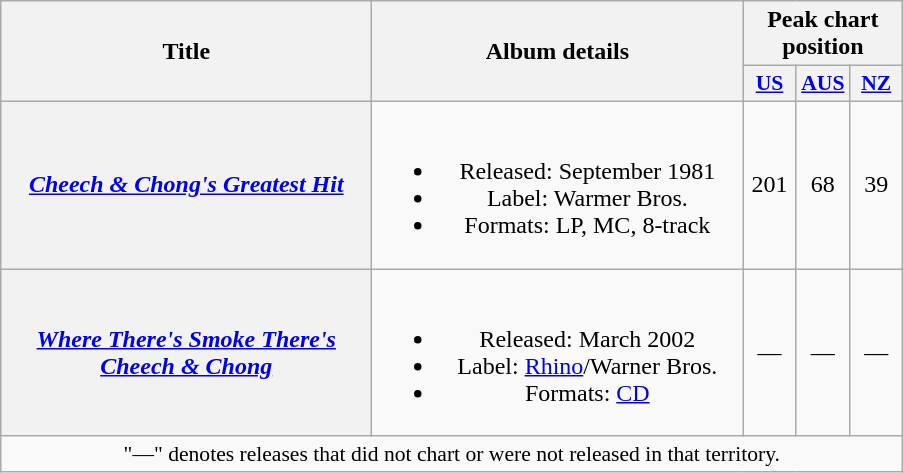<table class="wikitable plainrowheaders" style="text-align:center;">
<tr>
<th rowspan="2" scope="col" style="width:15em;">Title</th>
<th rowspan="2" scope="col" style="width:15em;">Album details</th>
<th colspan="3">Peak chart position</th>
</tr>
<tr>
<th scope="col" style="width:2em;font-size:90%;"><a href='#'>US</a><br></th>
<th scope="col" style="width:2em;font-size:90%;"><a href='#'>AUS</a><br></th>
<th scope="col" style="width:2em;font-size:90%;"><a href='#'>NZ</a><br></th>
</tr>
<tr>
<th scope="row"><em><a href='#'>Cheech & Chong's Greatest Hit</a></em></th>
<td><br><ul><li>Released: September 1981</li><li>Label: Warmer Bros.</li><li>Formats: LP, MC, 8-track</li></ul></td>
<td>201</td>
<td>68</td>
<td>39</td>
</tr>
<tr>
<th scope="row"><em><a href='#'>Where There's Smoke There's Cheech & Chong</a></em></th>
<td><br><ul><li>Released: March 2002</li><li>Label: <a href='#'>Rhino</a>/Warner Bros.</li><li>Formats: <a href='#'>CD</a></li></ul></td>
<td>—</td>
<td>—</td>
<td>—</td>
</tr>
<tr>
<td colspan="5" style="font-size:90%">"—" denotes releases that did not chart or were not released in that territory.</td>
</tr>
</table>
